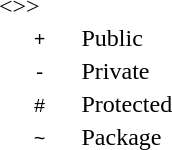<table class=wikitable<beta & entity><>>
<tr>
<td style="width:3em;text-align:center"><code>+</code></td>
<td>Public</td>
</tr>
<tr>
<td style="width:3em;text-align:center"><code>-</code></td>
<td>Private</td>
</tr>
<tr>
<td style="width:3em;text-align:center"><code>#</code></td>
<td>Protected</td>
</tr>
<tr>
<td style="width:3em;text-align:center"><code>~</code></td>
<td>Package</td>
</tr>
</table>
